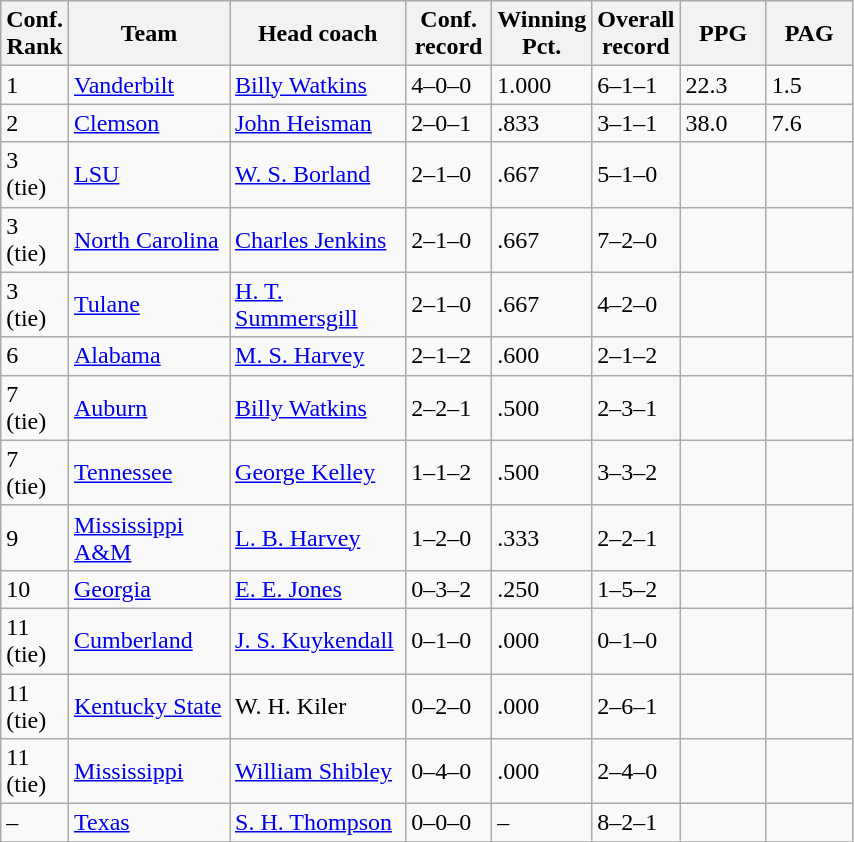<table class="sortable wikitable">
<tr>
<th width="25">Conf. Rank</th>
<th width="100">Team</th>
<th width="110">Head coach</th>
<th width="50">Conf. record</th>
<th width="50">Winning Pct.</th>
<th width="50">Overall record</th>
<th width="50">PPG</th>
<th width="50">PAG</th>
</tr>
<tr align="left" bgcolor="">
<td>1</td>
<td><a href='#'>Vanderbilt</a></td>
<td><a href='#'>Billy Watkins</a></td>
<td>4–0–0</td>
<td>1.000</td>
<td>6–1–1</td>
<td>22.3</td>
<td>1.5</td>
</tr>
<tr align="left" bgcolor="">
<td>2</td>
<td><a href='#'>Clemson</a></td>
<td><a href='#'>John Heisman</a></td>
<td>2–0–1</td>
<td>.833</td>
<td>3–1–1</td>
<td>38.0</td>
<td>7.6</td>
</tr>
<tr align="left" bgcolor="">
<td>3 (tie)</td>
<td><a href='#'>LSU</a></td>
<td><a href='#'>W. S. Borland</a></td>
<td>2–1–0</td>
<td>.667</td>
<td>5–1–0</td>
<td></td>
<td></td>
</tr>
<tr align="left" bgcolor="">
<td>3 (tie)</td>
<td><a href='#'>North Carolina</a></td>
<td><a href='#'>Charles Jenkins</a></td>
<td>2–1–0</td>
<td>.667</td>
<td>7–2–0</td>
<td></td>
<td></td>
</tr>
<tr align="left" bgcolor="">
<td>3 (tie)</td>
<td><a href='#'>Tulane</a></td>
<td><a href='#'>H. T. Summersgill</a></td>
<td>2–1–0</td>
<td>.667</td>
<td>4–2–0</td>
<td></td>
<td></td>
</tr>
<tr align="left" bgcolor="">
<td>6</td>
<td><a href='#'>Alabama</a></td>
<td><a href='#'>M. S. Harvey</a></td>
<td>2–1–2</td>
<td>.600</td>
<td>2–1–2</td>
<td></td>
<td></td>
</tr>
<tr align="left" bgcolor="">
<td>7 (tie)</td>
<td><a href='#'>Auburn</a></td>
<td><a href='#'>Billy Watkins</a></td>
<td>2–2–1</td>
<td>.500</td>
<td>2–3–1</td>
<td></td>
<td></td>
</tr>
<tr align="left" bgcolor="">
<td>7 (tie)</td>
<td><a href='#'>Tennessee</a></td>
<td><a href='#'>George Kelley</a></td>
<td>1–1–2</td>
<td>.500</td>
<td>3–3–2</td>
<td></td>
<td></td>
</tr>
<tr align="left" bgcolor="">
<td>9</td>
<td><a href='#'>Mississippi A&M</a></td>
<td><a href='#'>L. B. Harvey</a></td>
<td>1–2–0</td>
<td>.333</td>
<td>2–2–1</td>
<td></td>
<td></td>
</tr>
<tr align="left" bgcolor="">
<td>10</td>
<td><a href='#'>Georgia</a></td>
<td><a href='#'>E. E. Jones</a></td>
<td>0–3–2</td>
<td>.250</td>
<td>1–5–2</td>
<td></td>
<td></td>
</tr>
<tr align="left" bgcolor="">
<td>11 (tie)</td>
<td><a href='#'>Cumberland</a></td>
<td><a href='#'>J. S. Kuykendall</a></td>
<td>0–1–0</td>
<td>.000</td>
<td>0–1–0</td>
<td></td>
<td></td>
</tr>
<tr align="left" bgcolor=>
<td>11 (tie)</td>
<td><a href='#'>Kentucky State</a></td>
<td>W. H. Kiler</td>
<td>0–2–0</td>
<td>.000</td>
<td>2–6–1</td>
<td></td>
<td></td>
</tr>
<tr align="left" bgcolor="">
<td>11 (tie)</td>
<td><a href='#'>Mississippi</a></td>
<td><a href='#'>William Shibley</a></td>
<td>0–4–0</td>
<td>.000</td>
<td>2–4–0</td>
<td></td>
<td></td>
</tr>
<tr align="left" bgcolor="">
<td>–</td>
<td><a href='#'>Texas</a></td>
<td><a href='#'>S. H. Thompson</a></td>
<td>0–0–0</td>
<td>–</td>
<td>8–2–1</td>
<td></td>
<td></td>
</tr>
<tr align="left" bgcolor="">
</tr>
</table>
